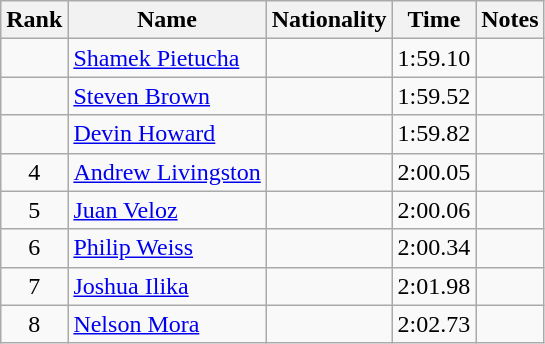<table class="wikitable sortable" style="text-align:center">
<tr>
<th>Rank</th>
<th>Name</th>
<th>Nationality</th>
<th>Time</th>
<th>Notes</th>
</tr>
<tr>
<td></td>
<td align=left><a href='#'>Shamek Pietucha</a></td>
<td align=left></td>
<td>1:59.10</td>
<td></td>
</tr>
<tr>
<td></td>
<td align=left><a href='#'>Steven Brown</a></td>
<td align=left></td>
<td>1:59.52</td>
<td></td>
</tr>
<tr>
<td></td>
<td align=left><a href='#'>Devin Howard</a></td>
<td align=left></td>
<td>1:59.82</td>
<td></td>
</tr>
<tr>
<td>4</td>
<td align=left><a href='#'>Andrew Livingston</a></td>
<td align=left></td>
<td>2:00.05</td>
<td></td>
</tr>
<tr>
<td>5</td>
<td align=left><a href='#'>Juan Veloz</a></td>
<td align=left></td>
<td>2:00.06</td>
<td></td>
</tr>
<tr>
<td>6</td>
<td align=left><a href='#'>Philip Weiss</a></td>
<td align=left></td>
<td>2:00.34</td>
<td></td>
</tr>
<tr>
<td>7</td>
<td align=left><a href='#'>Joshua Ilika</a></td>
<td align=left></td>
<td>2:01.98</td>
<td></td>
</tr>
<tr>
<td>8</td>
<td align=left><a href='#'>Nelson Mora</a></td>
<td align=left></td>
<td>2:02.73</td>
<td></td>
</tr>
</table>
